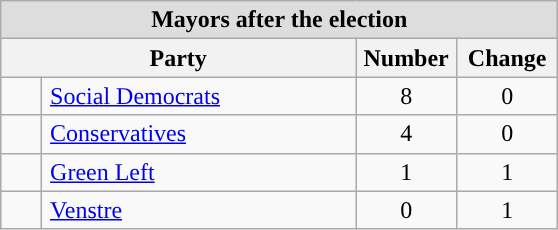<table class="wikitable" style="">
<tr>
<td colspan="4" style="background:#dddddd; text-align:center;"><strong>Mayors after the election</strong></td>
</tr>
<tr>
<th colspan="2">Party</th>
<th style="width:60px;">Number</th>
<th style="width:60px;">Change</th>
</tr>
<tr>
<td style="background:"></td>
<td style="padding-left:5px;"><a href='#'>Social Democrats</a></td>
<td style="text-align:center;">8</td>
<td style="text-align:center;"> 0</td>
</tr>
<tr>
<td style="background:"></td>
<td style="padding-left:5px;"><a href='#'>Conservatives</a></td>
<td style="text-align:center;">4</td>
<td style="text-align:center;"> 0</td>
</tr>
<tr>
<td style="width:20px; background:"></td>
<td style="width:200px; padding-left:5px;"><a href='#'>Green Left</a></td>
<td style="text-align:center;">1</td>
<td style="text-align:center;"> 1</td>
</tr>
<tr>
<td style="width:20px; background:"></td>
<td style="width:200px; padding-left:5px;"><a href='#'>Venstre</a></td>
<td style="text-align:center;">0</td>
<td style="text-align:center;"> 1</td>
</tr>
</table>
